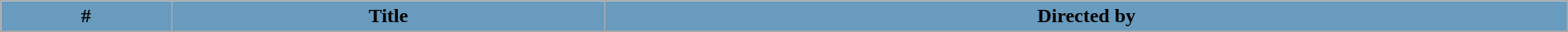<table class="wikitable plainrowheaders"  style="width:100%; background:#fff;">
<tr>
<th style="background: #689BBD;">#</th>
<th style="background: #689BBD;">Title</th>
<th style="background: #689BBD;">Directed by</th>
</tr>
<tr>
</tr>
</table>
